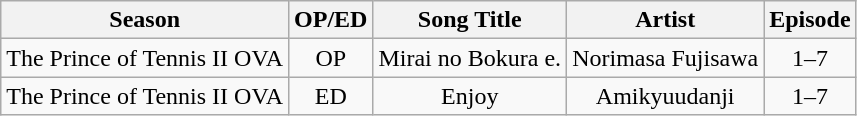<table class="wikitable plainrowheaders" style=" text-align: center;">
<tr>
<th>Season</th>
<th>OP/ED</th>
<th>Song Title</th>
<th>Artist</th>
<th>Episode</th>
</tr>
<tr>
<td>The Prince of Tennis II OVA</td>
<td>OP</td>
<td>Mirai no Bokura e.</td>
<td>Norimasa Fujisawa</td>
<td>1–7</td>
</tr>
<tr>
<td>The Prince of Tennis II OVA</td>
<td>ED</td>
<td>Enjoy</td>
<td>Amikyuudanji</td>
<td>1–7</td>
</tr>
</table>
